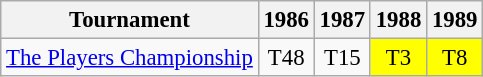<table class="wikitable" style="font-size:95%;text-align:center;">
<tr>
<th>Tournament</th>
<th>1986</th>
<th>1987</th>
<th>1988</th>
<th>1989</th>
</tr>
<tr>
<td align=left><a href='#'>The Players Championship</a></td>
<td>T48</td>
<td>T15</td>
<td style="background:yellow;">T3</td>
<td style="background:yellow;">T8</td>
</tr>
</table>
